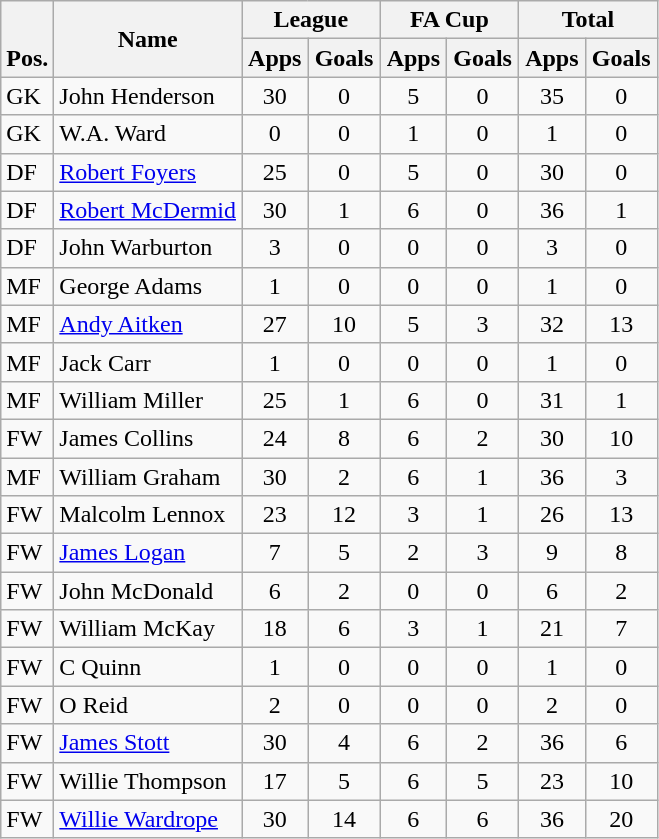<table class="wikitable" style="text-align:center">
<tr>
<th rowspan="2" valign="bottom">Pos.</th>
<th rowspan="2">Name</th>
<th colspan="2" width="85">League</th>
<th colspan="2" width="85">FA Cup</th>
<th colspan="2" width="85">Total</th>
</tr>
<tr>
<th>Apps</th>
<th>Goals</th>
<th>Apps</th>
<th>Goals</th>
<th>Apps</th>
<th>Goals</th>
</tr>
<tr>
<td align="left">GK</td>
<td align="left"> John Henderson</td>
<td>30</td>
<td>0</td>
<td>5</td>
<td>0</td>
<td>35</td>
<td>0</td>
</tr>
<tr>
<td align="left">GK</td>
<td align="left"> W.A. Ward</td>
<td>0</td>
<td>0</td>
<td>1</td>
<td>0</td>
<td>1</td>
<td>0</td>
</tr>
<tr>
<td align="left">DF</td>
<td align="left"> <a href='#'>Robert Foyers</a></td>
<td>25</td>
<td>0</td>
<td>5</td>
<td>0</td>
<td>30</td>
<td>0</td>
</tr>
<tr>
<td align="left">DF</td>
<td align="left"> <a href='#'>Robert McDermid</a></td>
<td>30</td>
<td>1</td>
<td>6</td>
<td>0</td>
<td>36</td>
<td>1</td>
</tr>
<tr>
<td align="left">DF</td>
<td align="left"> John Warburton</td>
<td>3</td>
<td>0</td>
<td>0</td>
<td>0</td>
<td>3</td>
<td>0</td>
</tr>
<tr>
<td align="left">MF</td>
<td align="left"> George Adams</td>
<td>1</td>
<td>0</td>
<td>0</td>
<td>0</td>
<td>1</td>
<td>0</td>
</tr>
<tr>
<td align="left">MF</td>
<td align="left"> <a href='#'>Andy Aitken</a></td>
<td>27</td>
<td>10</td>
<td>5</td>
<td>3</td>
<td>32</td>
<td>13</td>
</tr>
<tr>
<td align="left">MF</td>
<td align="left"> Jack Carr</td>
<td>1</td>
<td>0</td>
<td>0</td>
<td>0</td>
<td>1</td>
<td>0</td>
</tr>
<tr>
<td align="left">MF</td>
<td align="left"> William Miller</td>
<td>25</td>
<td>1</td>
<td>6</td>
<td>0</td>
<td>31</td>
<td>1</td>
</tr>
<tr>
<td align="left">FW</td>
<td align="left"> James Collins</td>
<td>24</td>
<td>8</td>
<td>6</td>
<td>2</td>
<td>30</td>
<td>10</td>
</tr>
<tr>
<td align="left">MF</td>
<td align="left"> William Graham</td>
<td>30</td>
<td>2</td>
<td>6</td>
<td>1</td>
<td>36</td>
<td>3</td>
</tr>
<tr>
<td align="left">FW</td>
<td align="left"> Malcolm Lennox</td>
<td>23</td>
<td>12</td>
<td>3</td>
<td>1</td>
<td>26</td>
<td>13</td>
</tr>
<tr>
<td align="left">FW</td>
<td align="left"> <a href='#'>James Logan</a></td>
<td>7</td>
<td>5</td>
<td>2</td>
<td>3</td>
<td>9</td>
<td>8</td>
</tr>
<tr>
<td align="left">FW</td>
<td align="left"> John McDonald</td>
<td>6</td>
<td>2</td>
<td>0</td>
<td>0</td>
<td>6</td>
<td>2</td>
</tr>
<tr>
<td align="left">FW</td>
<td align="left"> William McKay</td>
<td>18</td>
<td>6</td>
<td>3</td>
<td>1</td>
<td>21</td>
<td>7</td>
</tr>
<tr>
<td align="left">FW</td>
<td align="left"> C Quinn</td>
<td>1</td>
<td>0</td>
<td>0</td>
<td>0</td>
<td>1</td>
<td>0</td>
</tr>
<tr>
<td align="left">FW</td>
<td align="left"> O Reid</td>
<td>2</td>
<td>0</td>
<td>0</td>
<td>0</td>
<td>2</td>
<td>0</td>
</tr>
<tr>
<td align="left">FW</td>
<td align="left"> <a href='#'>James Stott</a></td>
<td>30</td>
<td>4</td>
<td>6</td>
<td>2</td>
<td>36</td>
<td>6</td>
</tr>
<tr>
<td align="left">FW</td>
<td align="left"> Willie Thompson</td>
<td>17</td>
<td>5</td>
<td>6</td>
<td>5</td>
<td>23</td>
<td>10</td>
</tr>
<tr>
<td align="left">FW</td>
<td align="left"> <a href='#'>Willie Wardrope</a></td>
<td>30</td>
<td>14</td>
<td>6</td>
<td>6</td>
<td>36</td>
<td>20</td>
</tr>
</table>
